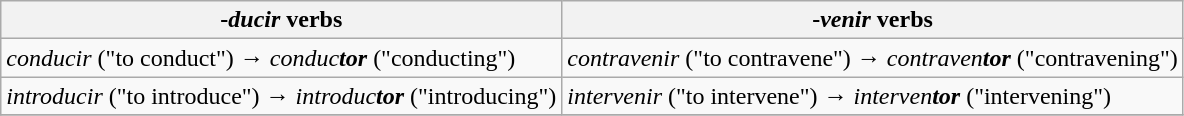<table class="wikitable">
<tr>
<th>-<em>ducir</em> verbs</th>
<th>-<em>venir</em> verbs</th>
</tr>
<tr>
<td><em>conducir</em> ("to conduct") → <em>conduc<strong>tor</strong> </em> ("conducting")</td>
<td><em>contravenir</em> ("to contravene") → <em>contraven<strong>tor</strong> </em> ("contravening")</td>
</tr>
<tr>
<td><em>introducir</em> ("to introduce") → <em>introduc<strong>tor</strong> </em> ("introducing")</td>
<td><em>intervenir</em> ("to intervene") → <em>interven<strong>tor</strong> </em> ("intervening")</td>
</tr>
<tr>
</tr>
</table>
